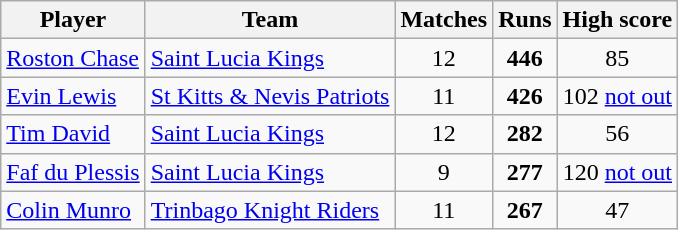<table class="wikitable" style="text-align: center;">
<tr>
<th>Player</th>
<th>Team</th>
<th>Matches</th>
<th>Runs</th>
<th>High score</th>
</tr>
<tr>
<td style="text-align:left"><a href='#'>Roston Chase</a></td>
<td style="text-align:left"><a href='#'>Saint Lucia Kings</a></td>
<td>12</td>
<td><strong>446</strong></td>
<td>85</td>
</tr>
<tr>
<td style="text-align:left"><a href='#'>Evin Lewis</a></td>
<td style="text-align:left"><a href='#'>St Kitts & Nevis Patriots</a></td>
<td>11</td>
<td><strong>426</strong></td>
<td>102 <a href='#'>not out</a></td>
</tr>
<tr>
<td style="text-align:left"><a href='#'>Tim David</a></td>
<td style="text-align:left"><a href='#'>Saint Lucia Kings</a></td>
<td>12</td>
<td><strong>282</strong></td>
<td>56</td>
</tr>
<tr>
<td style="text-align:left"><a href='#'>Faf du Plessis</a></td>
<td style="text-align:left"><a href='#'>Saint Lucia Kings</a></td>
<td>9</td>
<td><strong>277</strong></td>
<td>120 <a href='#'>not out</a></td>
</tr>
<tr>
<td style="text-align:left"><a href='#'>Colin Munro</a></td>
<td style="text-align:left"><a href='#'>Trinbago Knight Riders</a></td>
<td>11</td>
<td><strong>267</strong></td>
<td>47</td>
</tr>
</table>
